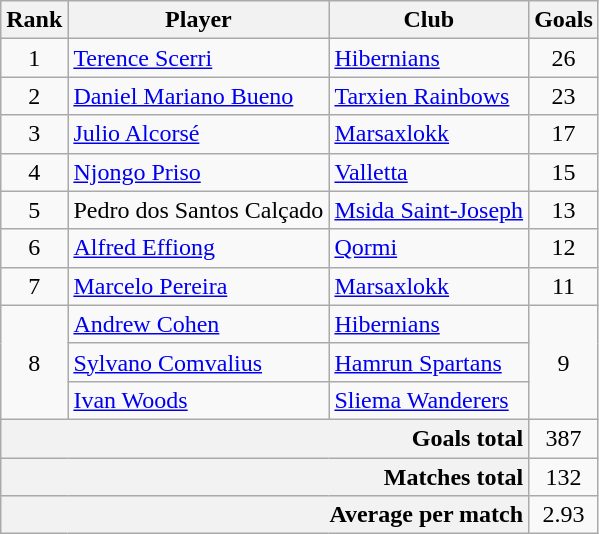<table class="wikitable" style="text-align:center">
<tr>
<th>Rank</th>
<th>Player</th>
<th>Club</th>
<th>Goals</th>
</tr>
<tr>
<td>1</td>
<td align="left"> <a href='#'>Terence Scerri</a></td>
<td align="left"><a href='#'>Hibernians</a></td>
<td>26</td>
</tr>
<tr>
<td>2</td>
<td align="left"> <a href='#'>Daniel Mariano Bueno</a></td>
<td align="left"><a href='#'>Tarxien Rainbows</a></td>
<td>23</td>
</tr>
<tr>
<td>3</td>
<td align="left"> <a href='#'>Julio Alcorsé</a></td>
<td align="left"><a href='#'>Marsaxlokk</a></td>
<td>17</td>
</tr>
<tr>
<td>4</td>
<td align="left"> <a href='#'>Njongo Priso</a></td>
<td align="left"><a href='#'>Valletta</a></td>
<td>15</td>
</tr>
<tr>
<td>5</td>
<td align="left"> Pedro dos Santos Calçado</td>
<td align="left"><a href='#'>Msida Saint-Joseph</a></td>
<td>13</td>
</tr>
<tr>
<td>6</td>
<td align="left"> <a href='#'>Alfred Effiong</a></td>
<td align="left"><a href='#'>Qormi</a></td>
<td>12</td>
</tr>
<tr>
<td>7</td>
<td align="left"> <a href='#'>Marcelo Pereira</a></td>
<td align="left"><a href='#'>Marsaxlokk</a></td>
<td>11</td>
</tr>
<tr>
<td rowspan="3">8</td>
<td align="left"> <a href='#'>Andrew Cohen</a></td>
<td align="left"><a href='#'>Hibernians</a></td>
<td rowspan="3">9</td>
</tr>
<tr>
<td align="left"> <a href='#'>Sylvano Comvalius</a></td>
<td align="left"><a href='#'>Hamrun Spartans</a></td>
</tr>
<tr>
<td align="left"> <a href='#'>Ivan Woods</a></td>
<td align="left"><a href='#'>Sliema Wanderers</a></td>
</tr>
<tr>
<td bgcolor=#F2F2F2 colspan=3 align=right><strong>Goals total</strong></td>
<td align=center>387</td>
</tr>
<tr>
<td bgcolor=#F2F2F2 colspan=3 align=right><strong>Matches total</strong></td>
<td align=center>132</td>
</tr>
<tr>
<td bgcolor=#F2F2F2 colspan=3 align=right><strong>Average per match</strong></td>
<td align=center>2.93</td>
</tr>
</table>
